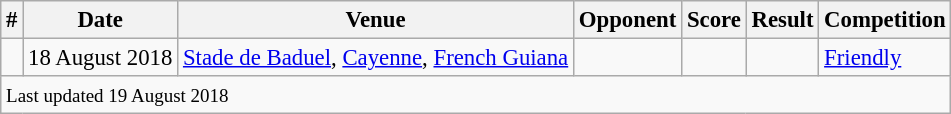<table class="wikitable" style="font-size:95%">
<tr>
<th>#</th>
<th>Date</th>
<th>Venue</th>
<th>Opponent</th>
<th>Score</th>
<th>Result</th>
<th>Competition</th>
</tr>
<tr>
<td></td>
<td>18 August 2018</td>
<td><a href='#'>Stade de Baduel</a>, <a href='#'>Cayenne</a>, <a href='#'>French Guiana</a></td>
<td></td>
<td></td>
<td></td>
<td><a href='#'>Friendly</a></td>
</tr>
<tr>
<td colspan="7"><small>Last updated 19 August 2018</small></td>
</tr>
</table>
